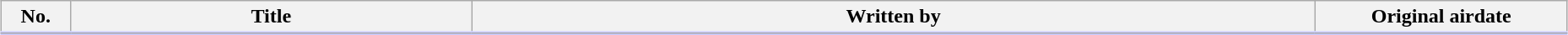<table class="wikitable" style="width:98%; margin:auto; background:#FFF;">
<tr style="border-bottom: 3px solid #CCF;">
<th style="width:3em;">No.</th>
<th>Title</th>
<th>Written by</th>
<th style="width:12em;">Original airdate</th>
</tr>
<tr>
</tr>
</table>
